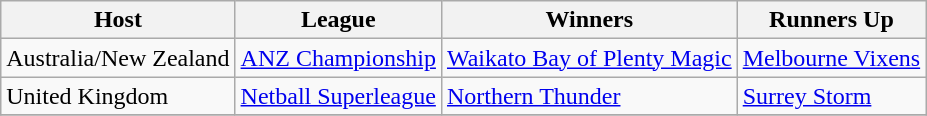<table class="wikitable collapsible">
<tr>
<th>Host</th>
<th>League</th>
<th>Winners</th>
<th>Runners Up</th>
</tr>
<tr>
<td>Australia/New Zealand</td>
<td><a href='#'>ANZ Championship</a></td>
<td><a href='#'>Waikato Bay of Plenty Magic</a></td>
<td><a href='#'>Melbourne Vixens</a></td>
</tr>
<tr>
<td>United Kingdom</td>
<td><a href='#'>Netball Superleague</a></td>
<td><a href='#'>Northern Thunder</a></td>
<td><a href='#'>Surrey Storm</a></td>
</tr>
<tr>
</tr>
</table>
